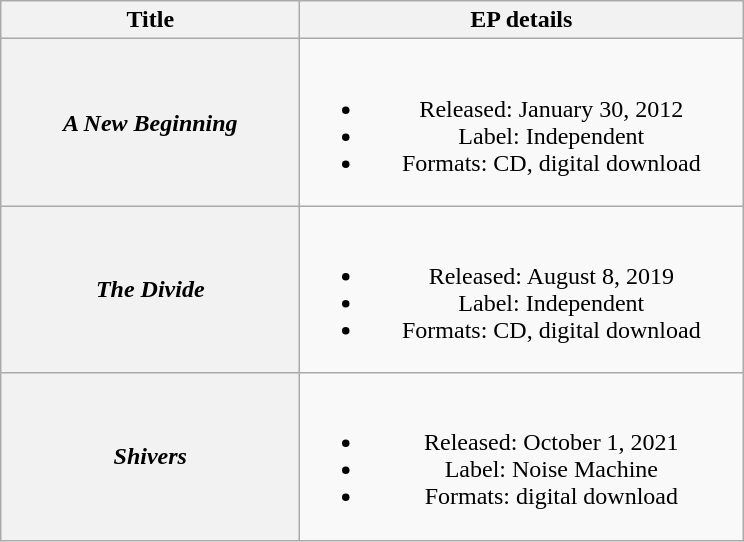<table class="wikitable plainrowheaders" style="text-align:center;">
<tr>
<th scope="col" style="width:12em;">Title</th>
<th scope="col" style="width:18em;">EP details</th>
</tr>
<tr>
<th scope="row"><em>A New Beginning</em></th>
<td><br><ul><li>Released: January 30, 2012</li><li>Label: Independent</li><li>Formats: CD, digital download</li></ul></td>
</tr>
<tr>
<th scope="row"><em>The Divide</em></th>
<td><br><ul><li>Released: August 8, 2019</li><li>Label: Independent</li><li>Formats: CD, digital download</li></ul></td>
</tr>
<tr>
<th scope="row"><em>Shivers</em></th>
<td><br><ul><li>Released: October 1, 2021</li><li>Label: Noise Machine</li><li>Formats: digital download</li></ul></td>
</tr>
</table>
